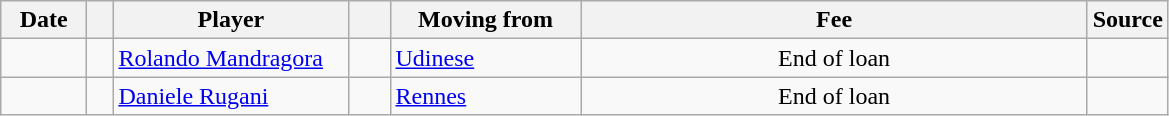<table class="wikitable sortable">
<tr>
<th style="width:50px;">Date</th>
<th style="width:10px;"></th>
<th style="width:150px;">Player</th>
<th style="width:20px;"></th>
<th style="width:120px;">Moving from</th>
<th style="width:330px;" class="unsortable">Fee</th>
<th style="width:20px;">Source</th>
</tr>
<tr>
<td></td>
<td align=center></td>
<td> <a href='#'>Rolando Mandragora</a></td>
<td align="center"></td>
<td align=left> <a href='#'>Udinese</a></td>
<td align=center>End of loan</td>
<td></td>
</tr>
<tr>
<td></td>
<td align=center></td>
<td> <a href='#'>Daniele Rugani</a></td>
<td align="center"></td>
<td align=left> <a href='#'>Rennes</a></td>
<td align=center>End of loan</td>
<td></td>
</tr>
</table>
